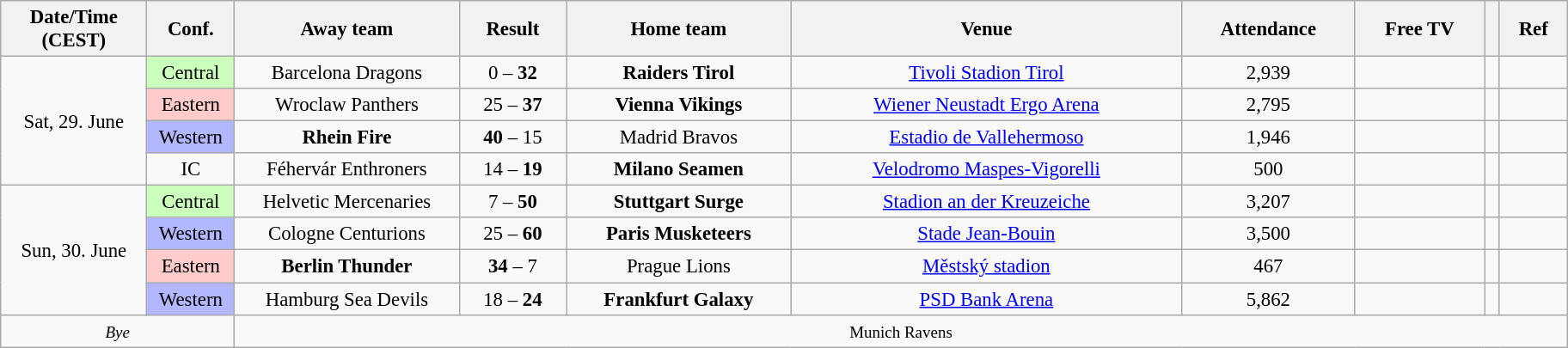<table class="mw-collapsible wikitable" style="font-size:95%; text-align:center; width:80em">
<tr>
<th style="width:7em;">Date/Time (CEST)</th>
<th style="width:4em;">Conf.</th>
<th style="width:11em;">Away team</th>
<th style="width:5em;">Result</th>
<th style="width:11em;">Home team</th>
<th>Venue</th>
<th>Attendance</th>
<th>Free TV</th>
<th></th>
<th style="width:3em;">Ref</th>
</tr>
<tr>
<td rowspan="4">Sat, 29. June<br></td>
<td style="background:#CBFFBC">Central</td>
<td>Barcelona Dragons</td>
<td>0 – <strong>32</strong></td>
<td><strong>Raiders Tirol</strong></td>
<td><a href='#'>Tivoli Stadion Tirol</a></td>
<td>2,939</td>
<td></td>
<td></td>
<td></td>
</tr>
<tr>
<td style="background:#FFCBCB">Eastern</td>
<td>Wroclaw Panthers</td>
<td>25 – <strong>37</strong></td>
<td><strong>Vienna Vikings</strong></td>
<td><a href='#'>Wiener Neustadt Ergo Arena</a></td>
<td>2,795</td>
<td></td>
<td></td>
<td></td>
</tr>
<tr>
<td style="background:#B3B7FF">Western</td>
<td><strong>Rhein Fire</strong></td>
<td><strong>40</strong> – 15</td>
<td>Madrid Bravos</td>
<td><a href='#'>Estadio de Vallehermoso</a></td>
<td>1,946</td>
<td></td>
<td></td>
<td></td>
</tr>
<tr>
<td>IC</td>
<td>Féhervár Enthroners</td>
<td>14 – <strong>19</strong></td>
<td><strong>Milano Seamen</strong></td>
<td><a href='#'>Velodromo Maspes-Vigorelli</a></td>
<td>500</td>
<td></td>
<td></td>
</tr>
<tr>
<td rowspan="4">Sun, 30. June<br></td>
<td style="background:#CBFFBC">Central</td>
<td>Helvetic Mercenaries</td>
<td>7 – <strong>50</strong></td>
<td><strong>Stuttgart Surge</strong></td>
<td><a href='#'>Stadion an der Kreuzeiche</a></td>
<td>3,207</td>
<td></td>
<td></td>
<td></td>
</tr>
<tr>
<td style="background:#B3B7FF">Western</td>
<td>Cologne Centurions</td>
<td>25 – <strong>60</strong></td>
<td><strong>Paris Musketeers</strong></td>
<td><a href='#'>Stade Jean-Bouin</a></td>
<td>3,500</td>
<td></td>
<td></td>
<td></td>
</tr>
<tr>
<td style="background:#FFCBCB">Eastern</td>
<td><strong>Berlin Thunder</strong></td>
<td><strong>34</strong> – 7</td>
<td>Prague Lions</td>
<td><a href='#'>Městský stadion</a></td>
<td>467</td>
<td></td>
<td></td>
<td></td>
</tr>
<tr>
<td style="background:#B3B7FF">Western</td>
<td>Hamburg Sea Devils</td>
<td>18 – <strong>24</strong></td>
<td><strong>Frankfurt Galaxy</strong></td>
<td><a href='#'>PSD Bank Arena</a></td>
<td>5,862</td>
<td></td>
<td></td>
<td></td>
</tr>
<tr>
<td colspan="2"><em><small>Bye</small></em></td>
<td colspan="8"><small>Munich Ravens</small></td>
</tr>
</table>
